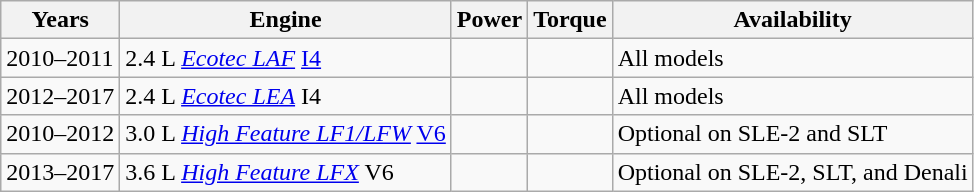<table class="wikitable">
<tr>
<th>Years</th>
<th>Engine</th>
<th>Power</th>
<th>Torque</th>
<th>Availability</th>
</tr>
<tr>
<td>2010–2011</td>
<td>2.4 L <em><a href='#'>Ecotec LAF</a></em> <a href='#'>I4</a></td>
<td></td>
<td></td>
<td>All models</td>
</tr>
<tr>
<td>2012–2017</td>
<td>2.4 L <em><a href='#'>Ecotec LEA</a></em> I4</td>
<td></td>
<td></td>
<td>All models</td>
</tr>
<tr>
<td>2010–2012</td>
<td>3.0 L <em><a href='#'>High Feature LF1/LFW</a></em> <a href='#'>V6</a></td>
<td></td>
<td></td>
<td>Optional on SLE-2 and SLT</td>
</tr>
<tr>
<td>2013–2017</td>
<td>3.6 L <em><a href='#'>High Feature LFX</a></em> V6</td>
<td></td>
<td></td>
<td>Optional on SLE-2, SLT, and Denali</td>
</tr>
</table>
